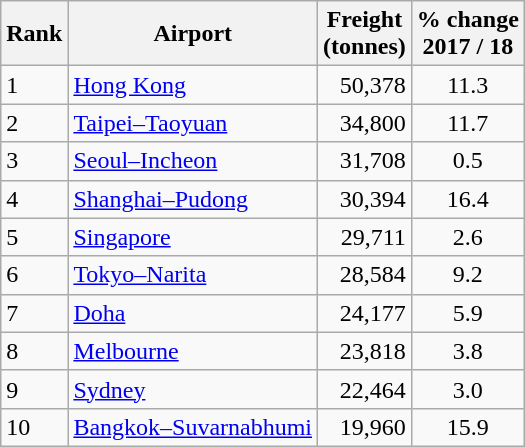<table class="wikitable sortable">
<tr>
<th>Rank</th>
<th>Airport</th>
<th>Freight<br>(tonnes)</th>
<th>% change<br>2017 / 18</th>
</tr>
<tr>
<td>1</td>
<td> <a href='#'>Hong Kong</a></td>
<td style="text-align:right;">50,378</td>
<td style="text-align:center;"> 11.3</td>
</tr>
<tr>
<td>2</td>
<td> <a href='#'>Taipei–Taoyuan</a></td>
<td style="text-align:right;">34,800</td>
<td style="text-align:center;"> 11.7</td>
</tr>
<tr>
<td>3</td>
<td> <a href='#'>Seoul–Incheon</a></td>
<td style="text-align:right;">31,708</td>
<td style="text-align:center;"> 0.5</td>
</tr>
<tr>
<td>4</td>
<td> <a href='#'>Shanghai–Pudong</a></td>
<td style="text-align:right;">30,394</td>
<td style="text-align:center;"> 16.4</td>
</tr>
<tr>
<td>5</td>
<td> <a href='#'>Singapore</a></td>
<td style="text-align:right;">29,711</td>
<td style="text-align:center;"> 2.6</td>
</tr>
<tr>
<td>6</td>
<td> <a href='#'>Tokyo–Narita</a></td>
<td style="text-align:right;">28,584</td>
<td style="text-align:center;"> 9.2</td>
</tr>
<tr>
<td>7</td>
<td> <a href='#'>Doha</a></td>
<td style="text-align:right;">24,177</td>
<td style="text-align:center;"> 5.9</td>
</tr>
<tr>
<td>8</td>
<td> <a href='#'>Melbourne</a></td>
<td style="text-align:right;">23,818</td>
<td style="text-align:center;"> 3.8</td>
</tr>
<tr>
<td>9</td>
<td> <a href='#'>Sydney</a></td>
<td style="text-align:right;">22,464</td>
<td style="text-align:center;"> 3.0</td>
</tr>
<tr>
<td>10</td>
<td> <a href='#'>Bangkok–Suvarnabhumi</a></td>
<td style="text-align:right;">19,960</td>
<td style="text-align:center;"> 15.9</td>
</tr>
</table>
